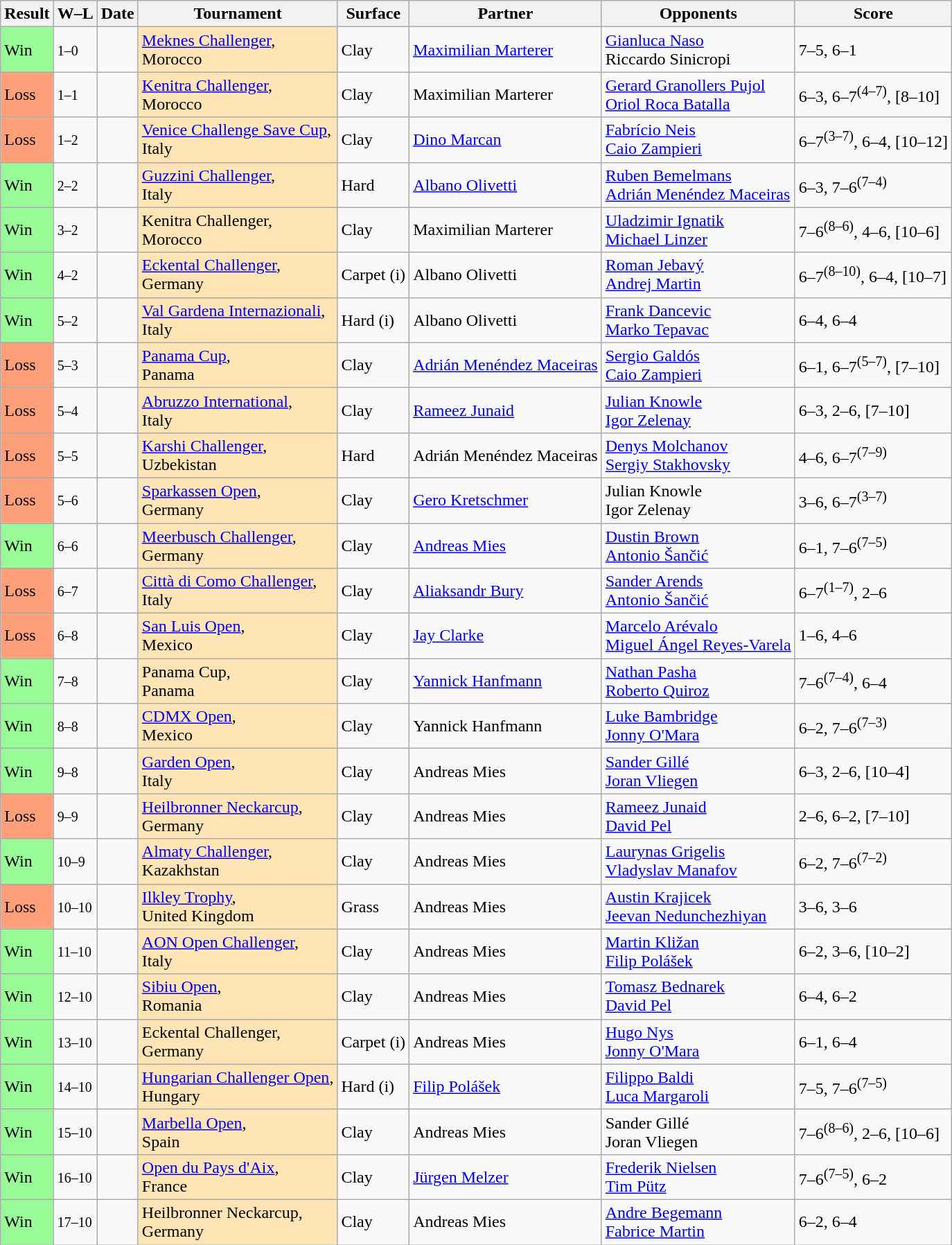<table class="sortable wikitable nowrap">
<tr>
<th>Result</th>
<th class="unsortable">W–L</th>
<th>Date</th>
<th>Tournament</th>
<th>Surface</th>
<th>Partner</th>
<th>Opponents</th>
<th class="unsortable">Score</th>
</tr>
<tr>
<td bgcolor=98FB98>Win</td>
<td><small>1–0</small></td>
<td><a href='#'></a></td>
<td style="background:moccasin;"><a href='#'>Meknes Challenger</a>, <br> Morocco</td>
<td>Clay</td>
<td> <a href='#'>Maximilian Marterer</a></td>
<td> <a href='#'>Gianluca Naso</a><br> Riccardo Sinicropi</td>
<td>7–5, 6–1</td>
</tr>
<tr>
<td bgcolor=FFA07A>Loss</td>
<td><small>1–1</small></td>
<td><a href='#'></a></td>
<td style="background:moccasin;"><a href='#'>Kenitra Challenger</a>, <br> Morocco</td>
<td>Clay</td>
<td> Maximilian Marterer</td>
<td> <a href='#'>Gerard Granollers Pujol</a><br> <a href='#'>Oriol Roca Batalla</a></td>
<td>6–3, 6–7<sup>(4–7)</sup>, [8–10]</td>
</tr>
<tr>
<td bgcolor=FFA07A>Loss</td>
<td><small>1–2</small></td>
<td><a href='#'></a></td>
<td style="background:moccasin;"><a href='#'>Venice Challenge Save Cup</a>, <br> Italy</td>
<td>Clay</td>
<td> <a href='#'>Dino Marcan</a></td>
<td> <a href='#'>Fabrício Neis</a><br> <a href='#'>Caio Zampieri</a></td>
<td>6–7<sup>(3–7)</sup>, 6–4, [10–12]</td>
</tr>
<tr>
<td bgcolor=98FB98>Win</td>
<td><small>2–2</small></td>
<td><a href='#'></a></td>
<td style="background:moccasin;"><a href='#'>Guzzini Challenger</a>, <br> Italy</td>
<td>Hard</td>
<td> <a href='#'>Albano Olivetti</a></td>
<td> <a href='#'>Ruben Bemelmans</a><br> <a href='#'>Adrián Menéndez Maceiras</a></td>
<td>6–3, 7–6<sup>(7–4)</sup></td>
</tr>
<tr>
<td bgcolor=98FB98>Win</td>
<td><small>3–2</small></td>
<td><a href='#'></a></td>
<td style="background:moccasin;">Kenitra Challenger, <br> Morocco</td>
<td>Clay</td>
<td> Maximilian Marterer</td>
<td> <a href='#'>Uladzimir Ignatik</a><br> <a href='#'>Michael Linzer</a></td>
<td>7–6<sup>(8–6)</sup>, 4–6, [10–6]</td>
</tr>
<tr>
<td bgcolor=98FB98>Win</td>
<td><small>4–2</small></td>
<td><a href='#'></a></td>
<td style="background:moccasin;"><a href='#'>Eckental Challenger</a>, <br> Germany</td>
<td>Carpet (i)</td>
<td> Albano Olivetti</td>
<td> <a href='#'>Roman Jebavý</a><br> <a href='#'>Andrej Martin</a></td>
<td>6–7<sup>(8–10)</sup>, 6–4, [10–7]</td>
</tr>
<tr>
<td bgcolor=98FB98>Win</td>
<td><small>5–2</small></td>
<td><a href='#'></a></td>
<td style="background:moccasin;"><a href='#'>Val Gardena Internazionali</a>, <br> Italy</td>
<td>Hard (i)</td>
<td> Albano Olivetti</td>
<td> <a href='#'>Frank Dancevic</a><br> <a href='#'>Marko Tepavac</a></td>
<td>6–4, 6–4</td>
</tr>
<tr>
<td bgcolor=FFA07A>Loss</td>
<td><small>5–3</small></td>
<td><a href='#'></a></td>
<td style="background:moccasin;"><a href='#'>Panama Cup</a>, <br> Panama</td>
<td>Clay</td>
<td> <a href='#'>Adrián Menéndez Maceiras</a></td>
<td> <a href='#'>Sergio Galdós</a><br> <a href='#'>Caio Zampieri</a></td>
<td>6–1, 6–7<sup>(5–7)</sup>, [7–10]</td>
</tr>
<tr>
<td bgcolor=FFA07A>Loss</td>
<td><small>5–4</small></td>
<td><a href='#'></a></td>
<td style="background:moccasin;"><a href='#'>Abruzzo International</a>, <br> Italy</td>
<td>Clay</td>
<td> <a href='#'>Rameez Junaid</a></td>
<td> <a href='#'>Julian Knowle</a><br> <a href='#'>Igor Zelenay</a></td>
<td>6–3, 2–6, [7–10]</td>
</tr>
<tr>
<td bgcolor=FFA07A>Loss</td>
<td><small>5–5</small></td>
<td><a href='#'></a></td>
<td style="background:moccasin;"><a href='#'>Karshi Challenger</a>, <br> Uzbekistan</td>
<td>Hard</td>
<td> Adrián Menéndez Maceiras</td>
<td> <a href='#'>Denys Molchanov</a><br> <a href='#'>Sergiy Stakhovsky</a></td>
<td>4–6, 6–7<sup>(7–9)</sup></td>
</tr>
<tr>
<td bgcolor=FFA07A>Loss</td>
<td><small>5–6</small></td>
<td><a href='#'></a></td>
<td style="background:moccasin;"><a href='#'>Sparkassen Open</a>, <br> Germany</td>
<td>Clay</td>
<td> <a href='#'>Gero Kretschmer</a></td>
<td> Julian Knowle <br>  Igor Zelenay</td>
<td>3–6, 6–7<sup>(3–7)</sup></td>
</tr>
<tr>
<td bgcolor=98FB98>Win</td>
<td><small>6–6</small></td>
<td><a href='#'></a></td>
<td style="background:moccasin;"><a href='#'>Meerbusch Challenger</a>, <br> Germany</td>
<td>Clay</td>
<td> <a href='#'>Andreas Mies</a></td>
<td> <a href='#'>Dustin Brown</a> <br>  <a href='#'>Antonio Šančić</a></td>
<td>6–1, 7–6<sup>(7–5)</sup></td>
</tr>
<tr>
<td bgcolor=FFA07A>Loss</td>
<td><small>6–7</small></td>
<td><a href='#'></a></td>
<td style="background:moccasin;"><a href='#'>Città di Como Challenger</a>, <br> Italy</td>
<td>Clay</td>
<td> <a href='#'>Aliaksandr Bury</a></td>
<td> <a href='#'>Sander Arends</a> <br>  <a href='#'>Antonio Šančić</a></td>
<td>6–7<sup>(1–7)</sup>, 2–6</td>
</tr>
<tr>
<td bgcolor=FFA07A>Loss</td>
<td><small>6–8</small></td>
<td><a href='#'></a></td>
<td style="background:moccasin;"><a href='#'>San Luis Open</a>, <br> Mexico</td>
<td>Clay</td>
<td> <a href='#'>Jay Clarke</a></td>
<td> <a href='#'>Marcelo Arévalo</a><br> <a href='#'>Miguel Ángel Reyes-Varela</a></td>
<td>1–6, 4–6</td>
</tr>
<tr>
<td bgcolor=98fb98>Win</td>
<td><small>7–8</small></td>
<td><a href='#'></a></td>
<td style="background:moccasin;">Panama Cup, <br> Panama</td>
<td>Clay</td>
<td> <a href='#'>Yannick Hanfmann</a></td>
<td> <a href='#'>Nathan Pasha</a><br> <a href='#'>Roberto Quiroz</a></td>
<td>7–6<sup>(7–4)</sup>, 6–4</td>
</tr>
<tr>
<td bgcolor=98FB98>Win</td>
<td><small>8–8</small></td>
<td><a href='#'></a></td>
<td style="background:moccasin;"><a href='#'>CDMX Open</a>, <br> Mexico</td>
<td>Clay</td>
<td> Yannick Hanfmann</td>
<td> <a href='#'>Luke Bambridge</a><br> <a href='#'>Jonny O'Mara</a></td>
<td>6–2, 7–6<sup>(7–3)</sup></td>
</tr>
<tr>
<td bgcolor=98FB98>Win</td>
<td><small>9–8</small></td>
<td><a href='#'></a></td>
<td style="background:moccasin;"><a href='#'>Garden Open</a>, <br> Italy</td>
<td>Clay</td>
<td> Andreas Mies</td>
<td> <a href='#'>Sander Gillé</a><br> <a href='#'>Joran Vliegen</a></td>
<td>6–3, 2–6, [10–4]</td>
</tr>
<tr>
<td bgcolor=FFA07A>Loss</td>
<td><small>9–9</small></td>
<td><a href='#'></a></td>
<td style="background:moccasin;"><a href='#'>Heilbronner Neckarcup</a>,<br> Germany</td>
<td>Clay</td>
<td> Andreas Mies</td>
<td> <a href='#'>Rameez Junaid</a><br> <a href='#'>David Pel</a></td>
<td>2–6, 6–2, [7–10]</td>
</tr>
<tr>
<td bgcolor=98FB98>Win</td>
<td><small>10–9</small></td>
<td><a href='#'></a></td>
<td style="background:moccasin;"><a href='#'>Almaty Challenger</a>, <br> Kazakhstan</td>
<td>Clay</td>
<td> Andreas Mies</td>
<td> <a href='#'>Laurynas Grigelis</a><br> <a href='#'>Vladyslav Manafov</a></td>
<td>6–2, 7–6<sup>(7–2)</sup></td>
</tr>
<tr>
<td bgcolor=FFA07A>Loss</td>
<td><small>10–10</small></td>
<td><a href='#'></a></td>
<td style="background:moccasin;"><a href='#'>Ilkley Trophy</a>, <br> United Kingdom</td>
<td>Grass</td>
<td> Andreas Mies</td>
<td> <a href='#'>Austin Krajicek</a><br> <a href='#'>Jeevan Nedunchezhiyan</a></td>
<td>3–6, 3–6</td>
</tr>
<tr>
<td bgcolor=98FB98>Win</td>
<td><small>11–10</small></td>
<td><a href='#'></a></td>
<td style="background:moccasin;"><a href='#'>AON Open Challenger</a>, <br> Italy</td>
<td>Clay</td>
<td> Andreas Mies</td>
<td> <a href='#'>Martin Kližan</a> <br>  <a href='#'>Filip Polášek</a></td>
<td>6–2, 3–6, [10–2]</td>
</tr>
<tr>
<td bgcolor=98FB98>Win</td>
<td><small>12–10</small></td>
<td><a href='#'></a></td>
<td style="background:moccasin;"><a href='#'>Sibiu Open</a>, <br> Romania</td>
<td>Clay</td>
<td> Andreas Mies</td>
<td> <a href='#'>Tomasz Bednarek</a><br> <a href='#'>David Pel</a></td>
<td>6–4, 6–2</td>
</tr>
<tr>
<td bgcolor=98FB98>Win</td>
<td><small>13–10</small></td>
<td><a href='#'></a></td>
<td style="background:moccasin;">Eckental Challenger, <br> Germany </td>
<td>Carpet (i)</td>
<td> Andreas Mies</td>
<td> <a href='#'>Hugo Nys</a><br> <a href='#'>Jonny O'Mara</a></td>
<td>6–1, 6–4</td>
</tr>
<tr>
<td bgcolor=98FB98>Win</td>
<td><small>14–10</small></td>
<td><a href='#'></a></td>
<td style="background:moccasin;"><a href='#'>Hungarian Challenger Open</a>, <br> Hungary</td>
<td>Hard (i)</td>
<td> <a href='#'>Filip Polášek</a></td>
<td> <a href='#'>Filippo Baldi</a><br> <a href='#'>Luca Margaroli</a></td>
<td>7–5, 7–6<sup>(7–5)</sup></td>
</tr>
<tr>
<td bgcolor=98FB98>Win</td>
<td><small>15–10</small></td>
<td><a href='#'></a></td>
<td style="background:moccasin;"><a href='#'>Marbella Open</a>, <br> Spain</td>
<td>Clay</td>
<td> Andreas Mies</td>
<td> Sander Gillé<br> Joran Vliegen</td>
<td>7–6<sup>(8–6)</sup>, 2–6, [10–6]</td>
</tr>
<tr>
<td bgcolor=98FB98>Win</td>
<td><small>16–10</small></td>
<td><a href='#'></a></td>
<td style="background:moccasin;"><a href='#'>Open du Pays d'Aix</a>, <br> France</td>
<td>Clay</td>
<td> <a href='#'>Jürgen Melzer</a></td>
<td> <a href='#'>Frederik Nielsen</a><br> <a href='#'>Tim Pütz</a></td>
<td>7–6<sup>(7–5)</sup>, 6–2</td>
</tr>
<tr>
<td bgcolor=98FB98>Win</td>
<td><small>17–10</small></td>
<td><a href='#'></a></td>
<td style="background:moccasin;">Heilbronner Neckarcup, <br> Germany</td>
<td>Clay</td>
<td> Andreas Mies</td>
<td> <a href='#'>Andre Begemann</a><br> <a href='#'>Fabrice Martin</a></td>
<td>6–2, 6–4</td>
</tr>
</table>
